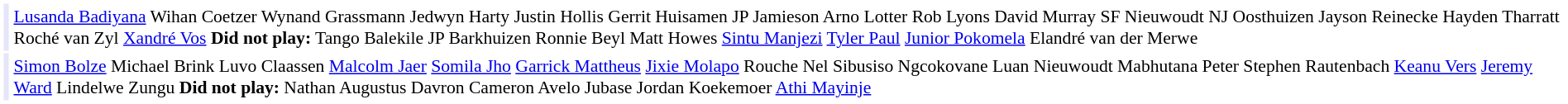<table cellpadding="2" style="border: 1px solid white; font-size:90%;">
<tr>
<td style="text-align:right;" bgcolor="lavender"></td>
<td style="text-align:left;"><a href='#'>Lusanda Badiyana</a> Wihan Coetzer Wynand Grassmann Jedwyn Harty Justin Hollis Gerrit Huisamen JP Jamieson Arno Lotter Rob Lyons David Murray SF Nieuwoudt NJ Oosthuizen Jayson Reinecke Hayden Tharratt Roché van Zyl <a href='#'>Xandré Vos</a> <strong>Did not play:</strong> Tango Balekile JP Barkhuizen Ronnie Beyl Matt Howes <a href='#'>Sintu Manjezi</a> <a href='#'>Tyler Paul</a> <a href='#'>Junior Pokomela</a> Elandré van der Merwe</td>
</tr>
<tr>
<td style="text-align:right;" bgcolor="lavender"></td>
<td style="text-align:left;"><a href='#'>Simon Bolze</a> Michael Brink Luvo Claassen <a href='#'>Malcolm Jaer</a> <a href='#'>Somila Jho</a> <a href='#'>Garrick Mattheus</a> <a href='#'>Jixie Molapo</a> Rouche Nel Sibusiso Ngcokovane Luan Nieuwoudt Mabhutana Peter Stephen Rautenbach <a href='#'>Keanu Vers</a> <a href='#'>Jeremy Ward</a> Lindelwe Zungu <strong>Did not play:</strong> Nathan Augustus Davron Cameron Avelo Jubase Jordan Koekemoer <a href='#'>Athi Mayinje</a></td>
</tr>
</table>
